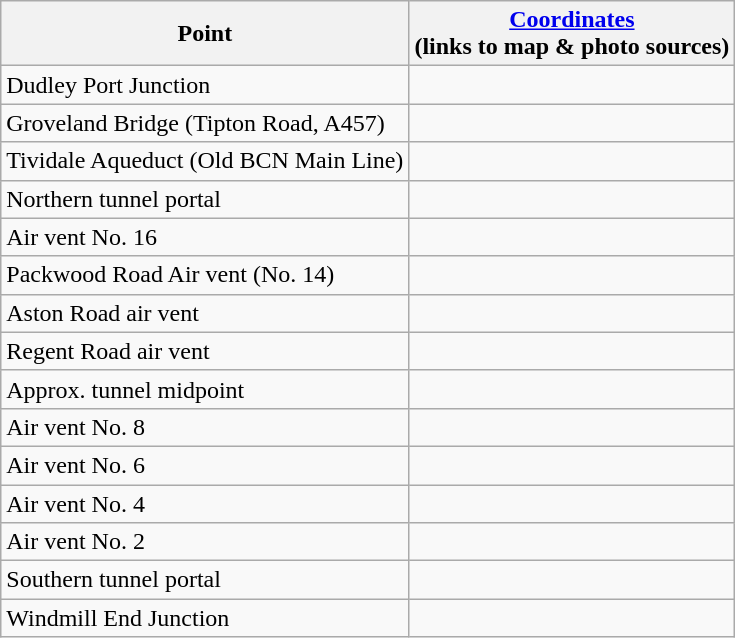<table class="wikitable">
<tr>
<th>Point</th>
<th><a href='#'>Coordinates</a><br>(links to map & photo sources)</th>
</tr>
<tr>
<td>Dudley Port Junction</td>
<td></td>
</tr>
<tr>
<td>Groveland Bridge (Tipton Road, A457)</td>
<td></td>
</tr>
<tr>
<td>Tividale Aqueduct (Old BCN Main Line)</td>
<td></td>
</tr>
<tr>
<td>Northern tunnel portal</td>
<td></td>
</tr>
<tr>
<td>Air vent No. 16</td>
<td></td>
</tr>
<tr>
<td>Packwood Road Air vent (No. 14)</td>
<td></td>
</tr>
<tr>
<td>Aston Road air vent</td>
<td></td>
</tr>
<tr>
<td>Regent Road air vent</td>
<td> </td>
</tr>
<tr>
<td>Approx. tunnel midpoint</td>
<td></td>
</tr>
<tr>
<td>Air vent No. 8</td>
<td></td>
</tr>
<tr>
<td>Air vent No. 6</td>
<td></td>
</tr>
<tr>
<td>Air vent No. 4</td>
<td></td>
</tr>
<tr>
<td>Air vent No. 2</td>
<td></td>
</tr>
<tr>
<td>Southern tunnel portal</td>
<td></td>
</tr>
<tr>
<td>Windmill End Junction</td>
<td></td>
</tr>
</table>
